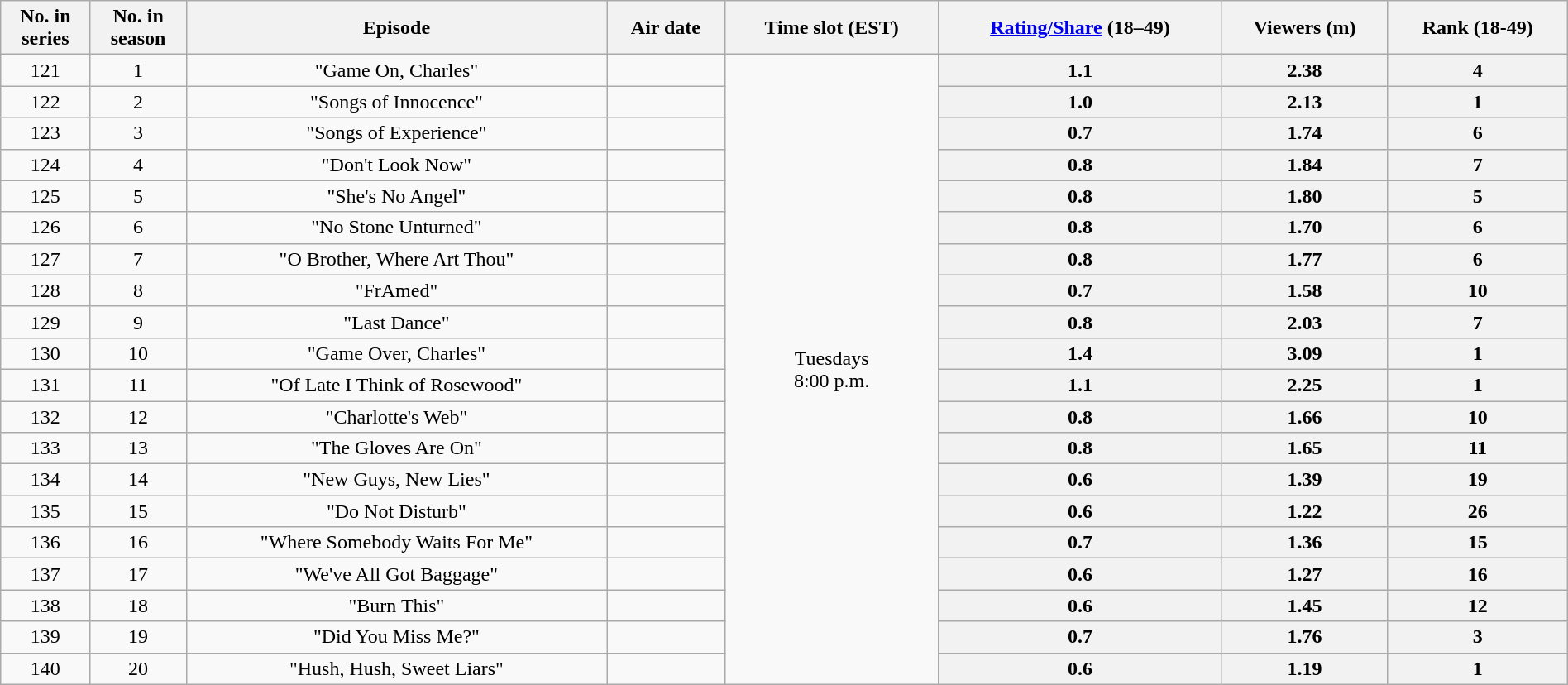<table class="wikitable" style="font-size:100%; text-align:center; width: 100%; margin-left: auto; margin-right: auto;">
<tr>
<th>No. in<br>series</th>
<th>No. in<br>season</th>
<th>Episode</th>
<th>Air date</th>
<th>Time slot (EST)</th>
<th><a href='#'>Rating/Share</a> (18–49)</th>
<th>Viewers (m)</th>
<th>Rank (18-49)</th>
</tr>
<tr>
<td style="text-align:center">121</td>
<td style="text-align:center">1</td>
<td>"Game On, Charles"</td>
<td></td>
<td style="text-align:center" rowspan=20>Tuesdays<br>8:00 p.m.</td>
<th>1.1</th>
<th>2.38</th>
<th>4</th>
</tr>
<tr>
<td style="text-align:center">122</td>
<td style="text-align:center">2</td>
<td>"Songs of Innocence"</td>
<td></td>
<th>1.0</th>
<th>2.13</th>
<th>1</th>
</tr>
<tr>
<td style="text-align:center">123</td>
<td style="text-align:center">3</td>
<td>"Songs of Experience"</td>
<td></td>
<th>0.7</th>
<th>1.74</th>
<th>6</th>
</tr>
<tr>
<td style="text-align:center">124</td>
<td style="text-align:center">4</td>
<td>"Don't Look Now"</td>
<td></td>
<th>0.8</th>
<th>1.84</th>
<th>7</th>
</tr>
<tr>
<td style="text-align:center">125</td>
<td style="text-align:center">5</td>
<td>"She's No Angel"</td>
<td></td>
<th>0.8</th>
<th>1.80</th>
<th>5</th>
</tr>
<tr>
<td style="text-align:center">126</td>
<td style="text-align:center">6</td>
<td>"No Stone Unturned"</td>
<td></td>
<th>0.8</th>
<th>1.70</th>
<th>6</th>
</tr>
<tr>
<td style="text-align:center">127</td>
<td style="text-align:center">7</td>
<td>"O Brother, Where Art Thou"</td>
<td></td>
<th>0.8</th>
<th>1.77</th>
<th>6</th>
</tr>
<tr>
<td style="text-align:center">128</td>
<td style="text-align:center">8</td>
<td>"FrAmed"</td>
<td></td>
<th>0.7</th>
<th>1.58</th>
<th>10</th>
</tr>
<tr>
<td style="text-align:center">129</td>
<td style="text-align:center">9</td>
<td>"Last Dance"</td>
<td></td>
<th>0.8</th>
<th>2.03</th>
<th>7</th>
</tr>
<tr>
<td style="text-align:center">130</td>
<td style="text-align:center">10</td>
<td>"Game Over, Charles"</td>
<td></td>
<th>1.4</th>
<th>3.09</th>
<th>1</th>
</tr>
<tr>
<td style="text-align:center">131</td>
<td style="text-align:center">11</td>
<td>"Of Late I Think of Rosewood"</td>
<td></td>
<th>1.1</th>
<th>2.25</th>
<th>1</th>
</tr>
<tr>
<td style="text-align:center">132</td>
<td style="text-align:center">12</td>
<td>"Charlotte's Web"</td>
<td></td>
<th>0.8</th>
<th>1.66</th>
<th>10</th>
</tr>
<tr>
<td style="text-align:center">133</td>
<td style="text-align:center">13</td>
<td>"The Gloves Are On"</td>
<td></td>
<th>0.8</th>
<th>1.65</th>
<th>11</th>
</tr>
<tr>
<td style="text-align:center">134</td>
<td style="text-align:center">14</td>
<td>"New Guys, New Lies"</td>
<td></td>
<th>0.6</th>
<th>1.39</th>
<th>19</th>
</tr>
<tr>
<td style="text-align:center">135</td>
<td style="text-align:center">15</td>
<td>"Do Not Disturb"</td>
<td></td>
<th>0.6</th>
<th>1.22</th>
<th>26</th>
</tr>
<tr>
<td style="text-align:center">136</td>
<td style="text-align:center">16</td>
<td>"Where Somebody Waits For Me"</td>
<td></td>
<th>0.7</th>
<th>1.36</th>
<th>15</th>
</tr>
<tr>
<td style="text-align:center">137</td>
<td style="text-align:center">17</td>
<td>"We've All Got Baggage"</td>
<td></td>
<th>0.6</th>
<th>1.27</th>
<th>16</th>
</tr>
<tr>
<td style="text-align:center">138</td>
<td style="text-align:center">18</td>
<td>"Burn This"</td>
<td></td>
<th>0.6</th>
<th>1.45</th>
<th>12</th>
</tr>
<tr>
<td style="text-align:center">139</td>
<td style="text-align:center">19</td>
<td>"Did You Miss Me?"</td>
<td></td>
<th>0.7</th>
<th>1.76</th>
<th>3</th>
</tr>
<tr>
<td style="text-align:center">140</td>
<td style="text-align:center">20</td>
<td>"Hush, Hush, Sweet Liars"</td>
<td></td>
<th>0.6</th>
<th>1.19</th>
<th>1</th>
</tr>
</table>
